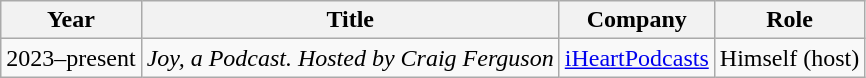<table class="wikitable sortable">
<tr>
<th>Year</th>
<th>Title</th>
<th>Company</th>
<th>Role</th>
</tr>
<tr>
<td>2023–present</td>
<td><em>Joy, a Podcast. Hosted by Craig Ferguson</em></td>
<td><a href='#'>iHeartPodcasts</a></td>
<td>Himself (host)</td>
</tr>
</table>
